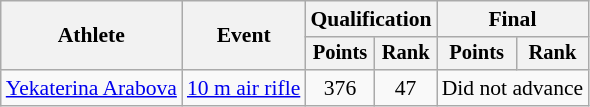<table class="wikitable" style="font-size:90%">
<tr>
<th rowspan="2">Athlete</th>
<th rowspan="2">Event</th>
<th colspan="2">Qualification</th>
<th colspan="2">Final</th>
</tr>
<tr style="font-size:95%">
<th>Points</th>
<th>Rank</th>
<th>Points</th>
<th>Rank</th>
</tr>
<tr align=center>
<td align=left><a href='#'>Yekaterina Arabova</a></td>
<td align=left><a href='#'>10 m air rifle</a></td>
<td>376</td>
<td>47</td>
<td colspan=2>Did not advance</td>
</tr>
</table>
